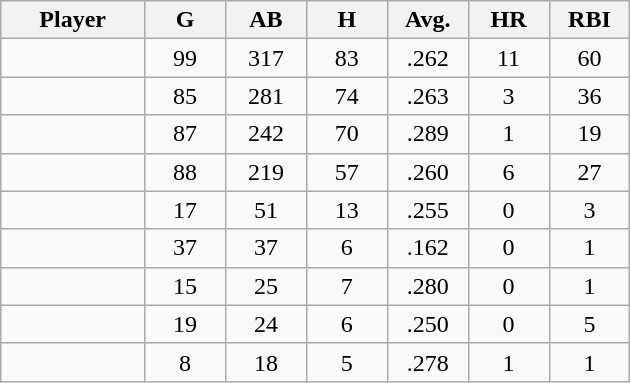<table class="wikitable sortable">
<tr>
<th bgcolor="#DDDDFF" width="16%">Player</th>
<th bgcolor="#DDDDFF" width="9%">G</th>
<th bgcolor="#DDDDFF" width="9%">AB</th>
<th bgcolor="#DDDDFF" width="9%">H</th>
<th bgcolor="#DDDDFF" width="9%">Avg.</th>
<th bgcolor="#DDDDFF" width="9%">HR</th>
<th bgcolor="#DDDDFF" width="9%">RBI</th>
</tr>
<tr align="center">
<td></td>
<td>99</td>
<td>317</td>
<td>83</td>
<td>.262</td>
<td>11</td>
<td>60</td>
</tr>
<tr align="center">
<td></td>
<td>85</td>
<td>281</td>
<td>74</td>
<td>.263</td>
<td>3</td>
<td>36</td>
</tr>
<tr align="center">
<td></td>
<td>87</td>
<td>242</td>
<td>70</td>
<td>.289</td>
<td>1</td>
<td>19</td>
</tr>
<tr align=center>
<td></td>
<td>88</td>
<td>219</td>
<td>57</td>
<td>.260</td>
<td>6</td>
<td>27</td>
</tr>
<tr align="center">
<td></td>
<td>17</td>
<td>51</td>
<td>13</td>
<td>.255</td>
<td>0</td>
<td>3</td>
</tr>
<tr align="center">
<td></td>
<td>37</td>
<td>37</td>
<td>6</td>
<td>.162</td>
<td>0</td>
<td>1</td>
</tr>
<tr align="center">
<td></td>
<td>15</td>
<td>25</td>
<td>7</td>
<td>.280</td>
<td>0</td>
<td>1</td>
</tr>
<tr align="center">
<td></td>
<td>19</td>
<td>24</td>
<td>6</td>
<td>.250</td>
<td>0</td>
<td>5</td>
</tr>
<tr align="center">
<td></td>
<td>8</td>
<td>18</td>
<td>5</td>
<td>.278</td>
<td>1</td>
<td>1</td>
</tr>
</table>
